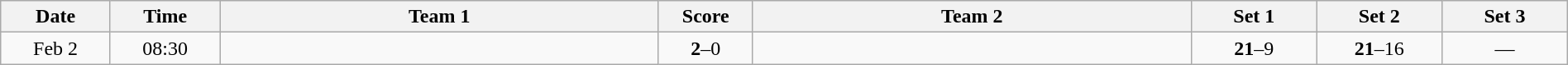<table class="wikitable" width="100%">
<tr>
<th style="width:7%">Date</th>
<th style="width:7%">Time</th>
<th style="width:28%">Team 1</th>
<th style="width:6%">Score</th>
<th style="width:28%">Team 2</th>
<th style="width:8%">Set 1</th>
<th style="width:8%">Set 2</th>
<th style="width:8%">Set 3</th>
</tr>
<tr>
<td style="text-align:center">Feb 2</td>
<td style="text-align:center">08:30</td>
<td style="text-align:right"><strong></strong></td>
<td style="text-align:center"><strong>2</strong>–0</td>
<td style="text-align:left"></td>
<td style="text-align:center"><strong>21</strong>–9</td>
<td style="text-align:center"><strong>21</strong>–16</td>
<td style="text-align:center">—</td>
</tr>
</table>
